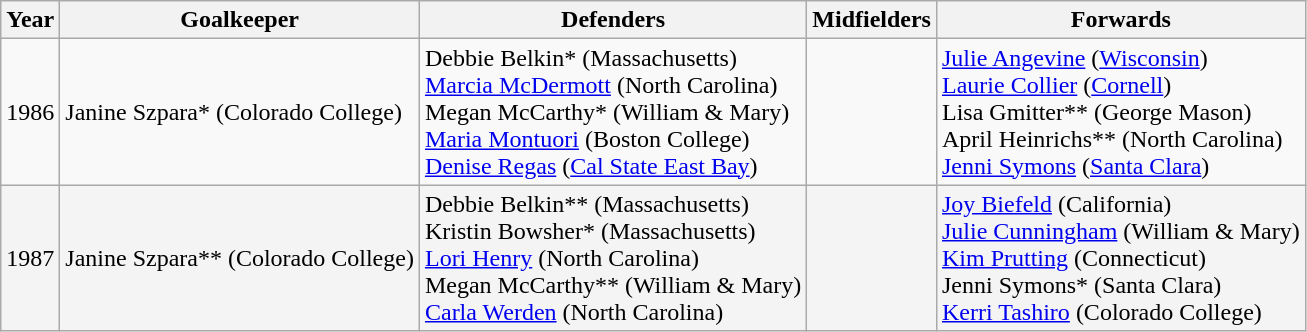<table class="wikitable">
<tr>
<th>Year</th>
<th>Goalkeeper</th>
<th>Defenders</th>
<th>Midfielders</th>
<th>Forwards</th>
</tr>
<tr>
<td>1986</td>
<td>Janine Szpara* (Colorado College)</td>
<td>Debbie Belkin* (Massachusetts)<br><a href='#'>Marcia McDermott</a> (North Carolina)<br>Megan McCarthy* (William & Mary)<br><a href='#'>Maria Montuori</a> (Boston College)<br><a href='#'>Denise Regas</a> (<a href='#'>Cal State East Bay</a>)</td>
<td></td>
<td><a href='#'>Julie Angevine</a> (<a href='#'>Wisconsin</a>)<br><a href='#'>Laurie Collier</a> (<a href='#'>Cornell</a>)<br>Lisa Gmitter** (George Mason)<br>April Heinrichs** (North Carolina)<br><a href='#'>Jenni Symons</a> (<a href='#'>Santa Clara</a>)</td>
</tr>
<tr style="background:#f4f4f4;">
<td>1987</td>
<td>Janine Szpara** (Colorado College)</td>
<td>Debbie Belkin** (Massachusetts)<br>Kristin Bowsher* (Massachusetts)<br><a href='#'>Lori Henry</a> (North Carolina)<br>Megan McCarthy** (William & Mary)<br><a href='#'>Carla Werden</a> (North Carolina)</td>
<td></td>
<td><a href='#'>Joy Biefeld</a> (California)<br><a href='#'>Julie Cunningham</a> (William & Mary)<br><a href='#'>Kim Prutting</a> (Connecticut)<br>Jenni Symons* (Santa Clara)<br><a href='#'>Kerri Tashiro</a> (Colorado College)</td>
</tr>
</table>
